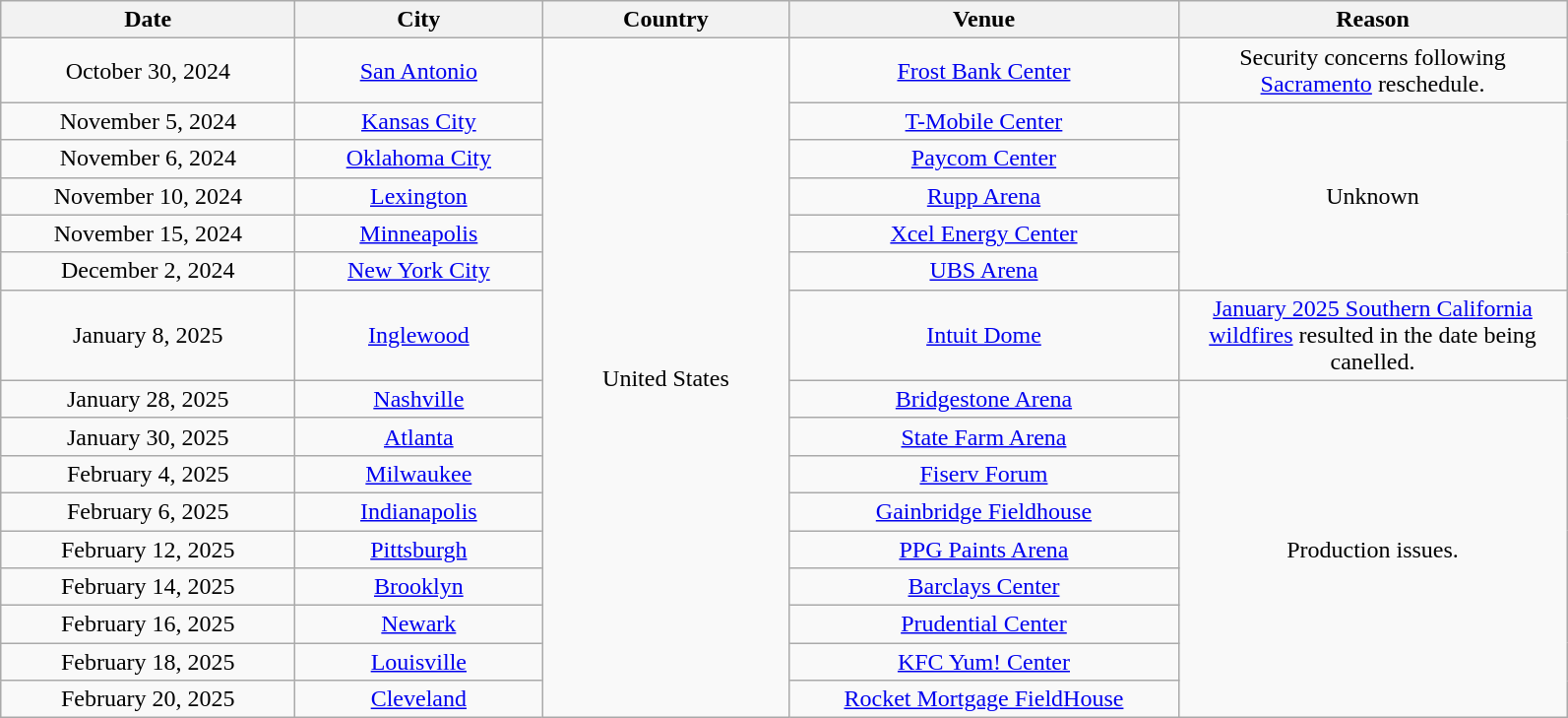<table class="wikitable plainrowheaders" style="text-align:center;">
<tr>
<th scope="col" style="width:12em;">Date</th>
<th scope="col" style="width:10em;">City</th>
<th scope="col" style="width:10em;">Country</th>
<th scope="col" style="width:16em;">Venue</th>
<th scope="col" style="width:16em;">Reason</th>
</tr>
<tr>
<td>October 30, 2024</td>
<td><a href='#'>San Antonio</a></td>
<td rowspan="16">United States</td>
<td><a href='#'>Frost Bank Center</a></td>
<td>Security concerns following <a href='#'>Sacramento</a> reschedule.</td>
</tr>
<tr>
<td>November 5, 2024</td>
<td><a href='#'>Kansas City</a></td>
<td><a href='#'>T-Mobile Center</a></td>
<td rowspan="5">Unknown</td>
</tr>
<tr>
<td>November 6, 2024</td>
<td><a href='#'>Oklahoma City</a></td>
<td><a href='#'>Paycom Center</a></td>
</tr>
<tr>
<td>November 10, 2024</td>
<td><a href='#'>Lexington</a></td>
<td><a href='#'>Rupp Arena</a></td>
</tr>
<tr>
<td>November 15, 2024</td>
<td><a href='#'>Minneapolis</a></td>
<td><a href='#'>Xcel Energy Center</a></td>
</tr>
<tr>
<td>December 2, 2024</td>
<td><a href='#'>New York City</a></td>
<td><a href='#'>UBS Arena</a></td>
</tr>
<tr>
<td>January 8, 2025</td>
<td><a href='#'>Inglewood</a></td>
<td><a href='#'>Intuit Dome</a></td>
<td><a href='#'>January 2025 Southern California wildfires</a> resulted in the date being canelled.</td>
</tr>
<tr>
<td>January 28, 2025</td>
<td><a href='#'>Nashville</a></td>
<td><a href='#'>Bridgestone Arena</a></td>
<td rowspan="9">Production issues.</td>
</tr>
<tr>
<td>January 30, 2025</td>
<td><a href='#'>Atlanta</a></td>
<td><a href='#'>State Farm Arena</a></td>
</tr>
<tr>
<td>February 4, 2025</td>
<td><a href='#'>Milwaukee</a></td>
<td><a href='#'>Fiserv Forum</a></td>
</tr>
<tr>
<td>February 6, 2025</td>
<td><a href='#'>Indianapolis</a></td>
<td><a href='#'>Gainbridge Fieldhouse</a></td>
</tr>
<tr>
<td>February 12, 2025</td>
<td><a href='#'>Pittsburgh</a></td>
<td><a href='#'>PPG Paints Arena</a></td>
</tr>
<tr>
<td>February 14, 2025</td>
<td><a href='#'>Brooklyn</a></td>
<td><a href='#'>Barclays Center</a></td>
</tr>
<tr>
<td>February 16, 2025</td>
<td><a href='#'>Newark</a></td>
<td><a href='#'>Prudential Center</a></td>
</tr>
<tr>
<td>February 18, 2025</td>
<td><a href='#'>Louisville</a></td>
<td><a href='#'>KFC Yum! Center</a></td>
</tr>
<tr>
<td>February 20, 2025</td>
<td><a href='#'>Cleveland</a></td>
<td><a href='#'>Rocket Mortgage FieldHouse</a></td>
</tr>
</table>
